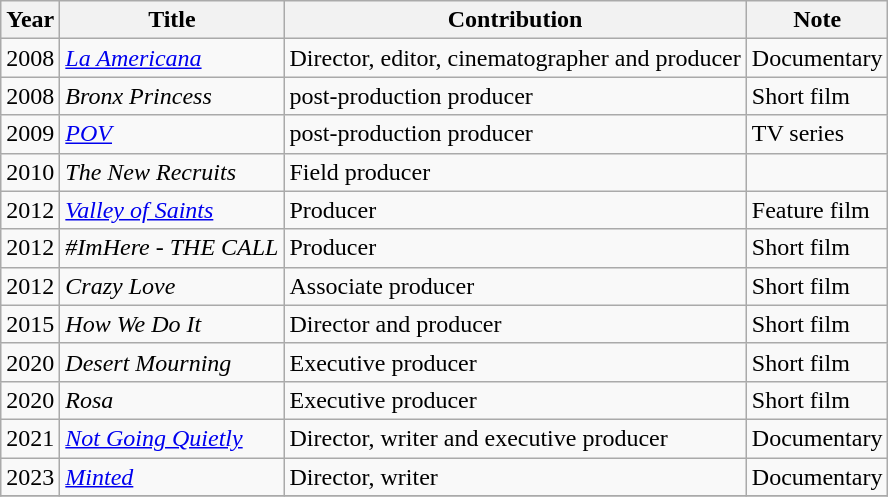<table class="wikitable sortable">
<tr>
<th>Year</th>
<th>Title</th>
<th>Contribution</th>
<th>Note</th>
</tr>
<tr>
<td>2008</td>
<td><em><a href='#'>La Americana</a></em></td>
<td>Director, editor, cinematographer and producer</td>
<td>Documentary</td>
</tr>
<tr>
<td>2008</td>
<td><em>Bronx Princess</em></td>
<td>post-production producer</td>
<td>Short film</td>
</tr>
<tr>
<td>2009</td>
<td><a href='#'><em>POV</em></a></td>
<td>post-production producer</td>
<td>TV series</td>
</tr>
<tr>
<td>2010</td>
<td><em>The New Recruits</em></td>
<td>Field producer</td>
<td></td>
</tr>
<tr>
<td>2012</td>
<td><em><a href='#'>Valley of Saints</a></em></td>
<td>Producer</td>
<td>Feature film</td>
</tr>
<tr>
<td>2012</td>
<td><em>#ImHere - THE CALL</em></td>
<td>Producer</td>
<td>Short film</td>
</tr>
<tr>
<td>2012</td>
<td><em>Crazy Love</em></td>
<td>Associate producer</td>
<td>Short film</td>
</tr>
<tr>
<td>2015</td>
<td><em>How We Do It</em></td>
<td>Director and producer</td>
<td>Short film</td>
</tr>
<tr>
<td>2020</td>
<td><em>Desert Mourning</em></td>
<td>Executive producer</td>
<td>Short film</td>
</tr>
<tr>
<td>2020</td>
<td><em>Rosa</em></td>
<td>Executive producer</td>
<td>Short film</td>
</tr>
<tr>
<td>2021</td>
<td><em><a href='#'>Not Going Quietly</a></em></td>
<td>Director, writer and executive producer</td>
<td>Documentary</td>
</tr>
<tr>
<td>2023</td>
<td><em><a href='#'>Minted</a></em></td>
<td>Director, writer</td>
<td>Documentary</td>
</tr>
<tr>
</tr>
</table>
